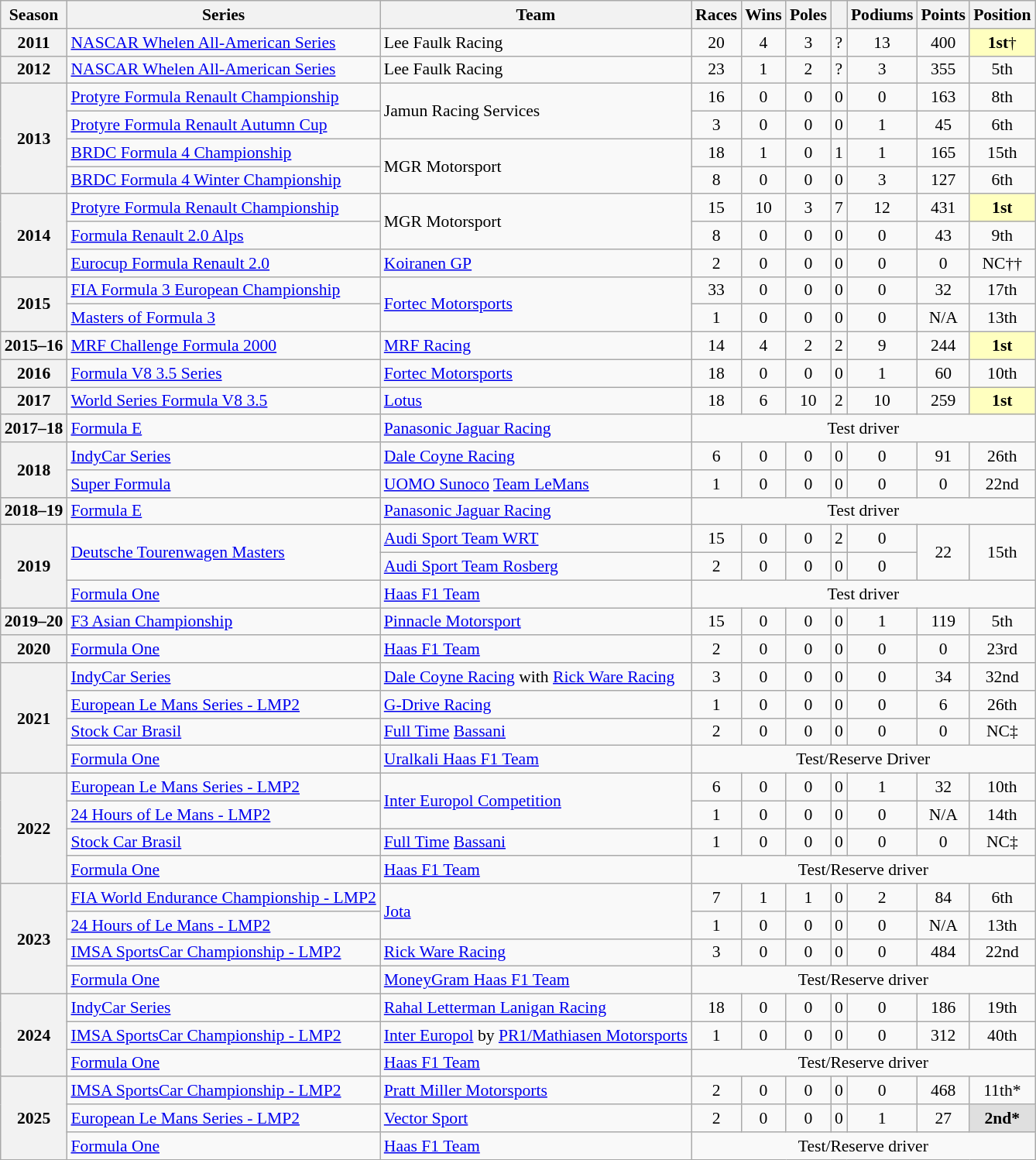<table class="wikitable" style="font-size: 90%; text-align:center">
<tr>
<th>Season</th>
<th>Series</th>
<th>Team</th>
<th>Races</th>
<th>Wins</th>
<th>Poles</th>
<th></th>
<th>Podiums</th>
<th>Points</th>
<th>Position</th>
</tr>
<tr>
<th>2011</th>
<td align=left><a href='#'>NASCAR Whelen All-American Series</a></td>
<td align=left>Lee Faulk Racing</td>
<td>20</td>
<td>4</td>
<td>3</td>
<td>?</td>
<td>13</td>
<td>400</td>
<td style="background:#FFFFBF;"><strong>1st</strong>†</td>
</tr>
<tr>
<th>2012</th>
<td align=left><a href='#'>NASCAR Whelen All-American Series</a></td>
<td align=left>Lee Faulk Racing</td>
<td>23</td>
<td>1</td>
<td>2</td>
<td>?</td>
<td>3</td>
<td>355</td>
<td>5th</td>
</tr>
<tr>
<th rowspan=4>2013</th>
<td align=left><a href='#'>Protyre Formula Renault Championship</a></td>
<td align=left rowspan=2>Jamun Racing Services</td>
<td>16</td>
<td>0</td>
<td>0</td>
<td>0</td>
<td>0</td>
<td>163</td>
<td>8th</td>
</tr>
<tr>
<td align=left><a href='#'>Protyre Formula Renault Autumn Cup</a></td>
<td>3</td>
<td>0</td>
<td>0</td>
<td>0</td>
<td>1</td>
<td>45</td>
<td>6th</td>
</tr>
<tr>
<td align=left><a href='#'>BRDC Formula 4 Championship</a></td>
<td align=left rowspan=2>MGR Motorsport</td>
<td>18</td>
<td>1</td>
<td>0</td>
<td>1</td>
<td>1</td>
<td>165</td>
<td>15th</td>
</tr>
<tr>
<td align=left><a href='#'>BRDC Formula 4 Winter Championship</a></td>
<td>8</td>
<td>0</td>
<td>0</td>
<td>0</td>
<td>3</td>
<td>127</td>
<td>6th</td>
</tr>
<tr>
<th rowspan=3>2014</th>
<td align=left><a href='#'>Protyre Formula Renault Championship</a></td>
<td align=left rowspan=2>MGR Motorsport</td>
<td>15</td>
<td>10</td>
<td>3</td>
<td>7</td>
<td>12</td>
<td>431</td>
<td style="background:#FFFFBF;"><strong>1st</strong></td>
</tr>
<tr>
<td align=left><a href='#'>Formula Renault 2.0 Alps</a></td>
<td>8</td>
<td>0</td>
<td>0</td>
<td>0</td>
<td>0</td>
<td>43</td>
<td>9th</td>
</tr>
<tr>
<td align=left><a href='#'>Eurocup Formula Renault 2.0</a></td>
<td align=left><a href='#'>Koiranen GP</a></td>
<td>2</td>
<td>0</td>
<td>0</td>
<td>0</td>
<td>0</td>
<td>0</td>
<td>NC††</td>
</tr>
<tr>
<th rowspan=2>2015</th>
<td align=left><a href='#'>FIA Formula 3 European Championship</a></td>
<td align=left rowspan=2><a href='#'>Fortec Motorsports</a></td>
<td>33</td>
<td>0</td>
<td>0</td>
<td>0</td>
<td>0</td>
<td>32</td>
<td>17th</td>
</tr>
<tr>
<td align=left><a href='#'>Masters of Formula 3</a></td>
<td>1</td>
<td>0</td>
<td>0</td>
<td>0</td>
<td>0</td>
<td>N/A</td>
<td>13th</td>
</tr>
<tr>
<th>2015–16</th>
<td align=left><a href='#'>MRF Challenge Formula 2000</a></td>
<td align=left><a href='#'>MRF Racing</a></td>
<td>14</td>
<td>4</td>
<td>2</td>
<td>2</td>
<td>9</td>
<td>244</td>
<td style="background:#FFFFBF;"><strong>1st</strong></td>
</tr>
<tr>
<th>2016</th>
<td align=left><a href='#'>Formula V8 3.5 Series</a></td>
<td align=left><a href='#'>Fortec Motorsports</a></td>
<td>18</td>
<td>0</td>
<td>0</td>
<td>0</td>
<td>1</td>
<td>60</td>
<td>10th</td>
</tr>
<tr>
<th>2017</th>
<td align=left><a href='#'>World Series Formula V8 3.5</a></td>
<td align=left><a href='#'>Lotus</a></td>
<td>18</td>
<td>6</td>
<td>10</td>
<td>2</td>
<td>10</td>
<td>259</td>
<td style="background:#FFFFBF;"><strong>1st</strong></td>
</tr>
<tr>
<th>2017–18</th>
<td align=left><a href='#'>Formula E</a></td>
<td align=left><a href='#'>Panasonic Jaguar Racing</a></td>
<td colspan=7>Test driver</td>
</tr>
<tr>
<th rowspan=2>2018</th>
<td align=left><a href='#'>IndyCar Series</a></td>
<td align=left><a href='#'>Dale Coyne Racing</a></td>
<td>6</td>
<td>0</td>
<td>0</td>
<td>0</td>
<td>0</td>
<td>91</td>
<td>26th</td>
</tr>
<tr>
<td align=left><a href='#'>Super Formula</a></td>
<td align=left><a href='#'>UOMO Sunoco</a> <a href='#'>Team LeMans</a></td>
<td>1</td>
<td>0</td>
<td>0</td>
<td>0</td>
<td>0</td>
<td>0</td>
<td>22nd</td>
</tr>
<tr>
<th>2018–19</th>
<td align=left><a href='#'>Formula E</a></td>
<td align=left><a href='#'>Panasonic Jaguar Racing</a></td>
<td colspan=7>Test driver</td>
</tr>
<tr>
<th rowspan="3">2019</th>
<td align=left rowspan=2><a href='#'>Deutsche Tourenwagen Masters</a></td>
<td align=left><a href='#'>Audi Sport Team WRT</a></td>
<td>15</td>
<td>0</td>
<td>0</td>
<td>2</td>
<td>0</td>
<td rowspan=2>22</td>
<td rowspan=2>15th</td>
</tr>
<tr>
<td align=left><a href='#'>Audi Sport Team Rosberg</a></td>
<td>2</td>
<td>0</td>
<td>0</td>
<td>0</td>
<td>0</td>
</tr>
<tr>
<td align=left><a href='#'>Formula One</a></td>
<td align=left><a href='#'>Haas F1 Team</a></td>
<td colspan="7">Test driver</td>
</tr>
<tr>
<th>2019–20</th>
<td align=left><a href='#'>F3 Asian Championship</a></td>
<td align=left><a href='#'>Pinnacle Motorsport</a></td>
<td>15</td>
<td>0</td>
<td>0</td>
<td>0</td>
<td>1</td>
<td>119</td>
<td>5th</td>
</tr>
<tr>
<th>2020</th>
<td align=left><a href='#'>Formula One</a></td>
<td align=left><a href='#'>Haas F1 Team</a></td>
<td>2</td>
<td>0</td>
<td>0</td>
<td>0</td>
<td>0</td>
<td>0</td>
<td>23rd</td>
</tr>
<tr>
<th rowspan=4>2021</th>
<td align=left><a href='#'>IndyCar Series</a></td>
<td align=left><a href='#'>Dale Coyne Racing</a> with <a href='#'>Rick Ware Racing</a></td>
<td>3</td>
<td>0</td>
<td>0</td>
<td>0</td>
<td>0</td>
<td>34</td>
<td>32nd</td>
</tr>
<tr>
<td align=left><a href='#'>European Le Mans Series - LMP2</a></td>
<td align=left><a href='#'>G-Drive Racing</a></td>
<td>1</td>
<td>0</td>
<td>0</td>
<td>0</td>
<td>0</td>
<td>6</td>
<td>26th</td>
</tr>
<tr>
<td align=left><a href='#'>Stock Car Brasil</a></td>
<td align=left><a href='#'>Full Time</a> <a href='#'>Bassani</a></td>
<td>2</td>
<td>0</td>
<td>0</td>
<td>0</td>
<td>0</td>
<td>0</td>
<td>NC‡</td>
</tr>
<tr>
<td align=left><a href='#'>Formula One</a></td>
<td align=left><a href='#'>Uralkali Haas F1 Team</a></td>
<td colspan="7">Test/Reserve Driver</td>
</tr>
<tr>
<th rowspan="4">2022</th>
<td align=left><a href='#'>European Le Mans Series - LMP2</a></td>
<td rowspan="2" align="left"><a href='#'>Inter Europol Competition</a></td>
<td>6</td>
<td>0</td>
<td>0</td>
<td>0</td>
<td>1</td>
<td>32</td>
<td>10th</td>
</tr>
<tr>
<td align=left><a href='#'>24 Hours of Le Mans - LMP2</a></td>
<td>1</td>
<td>0</td>
<td>0</td>
<td>0</td>
<td>0</td>
<td>N/A</td>
<td>14th</td>
</tr>
<tr>
<td align=left><a href='#'>Stock Car Brasil</a></td>
<td align=left><a href='#'>Full Time</a> <a href='#'>Bassani</a></td>
<td>1</td>
<td>0</td>
<td>0</td>
<td>0</td>
<td>0</td>
<td>0</td>
<td>NC‡</td>
</tr>
<tr>
<td align=left><a href='#'>Formula One</a></td>
<td align=left><a href='#'>Haas F1 Team</a></td>
<td colspan="7">Test/Reserve driver</td>
</tr>
<tr>
<th rowspan="4">2023</th>
<td align=left><a href='#'>FIA World Endurance Championship - LMP2</a></td>
<td rowspan="2" align="left"><a href='#'>Jota</a></td>
<td>7</td>
<td>1</td>
<td>1</td>
<td>0</td>
<td>2</td>
<td>84</td>
<td>6th</td>
</tr>
<tr>
<td align=left><a href='#'>24 Hours of Le Mans - LMP2</a></td>
<td>1</td>
<td>0</td>
<td>0</td>
<td>0</td>
<td>0</td>
<td>N/A</td>
<td>13th</td>
</tr>
<tr>
<td align=left><a href='#'>IMSA SportsCar Championship - LMP2</a></td>
<td align=left><a href='#'>Rick Ware Racing</a></td>
<td>3</td>
<td>0</td>
<td>0</td>
<td>0</td>
<td>0</td>
<td>484</td>
<td>22nd</td>
</tr>
<tr>
<td align=left><a href='#'>Formula One</a></td>
<td align=left><a href='#'>MoneyGram Haas F1 Team</a></td>
<td colspan="7">Test/Reserve driver</td>
</tr>
<tr>
<th rowspan="3">2024</th>
<td align=left><a href='#'>IndyCar Series</a></td>
<td align=left><a href='#'>Rahal Letterman Lanigan Racing</a></td>
<td>18</td>
<td>0</td>
<td>0</td>
<td>0</td>
<td>0</td>
<td>186</td>
<td>19th</td>
</tr>
<tr>
<td align=left><a href='#'>IMSA SportsCar Championship - LMP2</a></td>
<td align=left><a href='#'>Inter Europol</a> by <a href='#'>PR1/Mathiasen Motorsports</a></td>
<td>1</td>
<td>0</td>
<td>0</td>
<td>0</td>
<td>0</td>
<td>312</td>
<td>40th</td>
</tr>
<tr>
<td align=left><a href='#'>Formula One</a></td>
<td nowrap="" align=left><a href='#'>Haas F1 Team</a></td>
<td colspan="7">Test/Reserve driver</td>
</tr>
<tr>
<th rowspan="3">2025</th>
<td align=left><a href='#'>IMSA SportsCar Championship - LMP2</a></td>
<td align=left><a href='#'>Pratt Miller Motorsports</a></td>
<td>2</td>
<td>0</td>
<td>0</td>
<td>0</td>
<td>0</td>
<td>468</td>
<td>11th*</td>
</tr>
<tr>
<td align=left><a href='#'>European Le Mans Series - LMP2</a></td>
<td align=left><a href='#'>Vector Sport</a></td>
<td>2</td>
<td>0</td>
<td>0</td>
<td>0</td>
<td>1</td>
<td>27</td>
<td style="background:#DFDFDF;"><strong>2nd*</strong></td>
</tr>
<tr>
<td align=left><a href='#'>Formula One</a></td>
<td align=left><a href='#'>Haas F1 Team</a></td>
<td colspan="7">Test/Reserve driver</td>
</tr>
</table>
